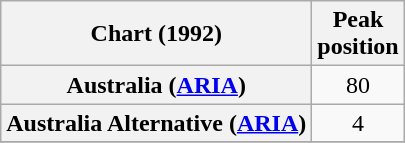<table class="wikitable sortable plainrowheaders">
<tr>
<th>Chart (1992)</th>
<th>Peak<br>position</th>
</tr>
<tr>
<th scope="row">Australia (<a href='#'>ARIA</a>)</th>
<td style="text-align:center;">80</td>
</tr>
<tr>
<th scope="row">Australia Alternative (<a href='#'>ARIA</a>)</th>
<td style="text-align:center;">4</td>
</tr>
<tr>
</tr>
</table>
